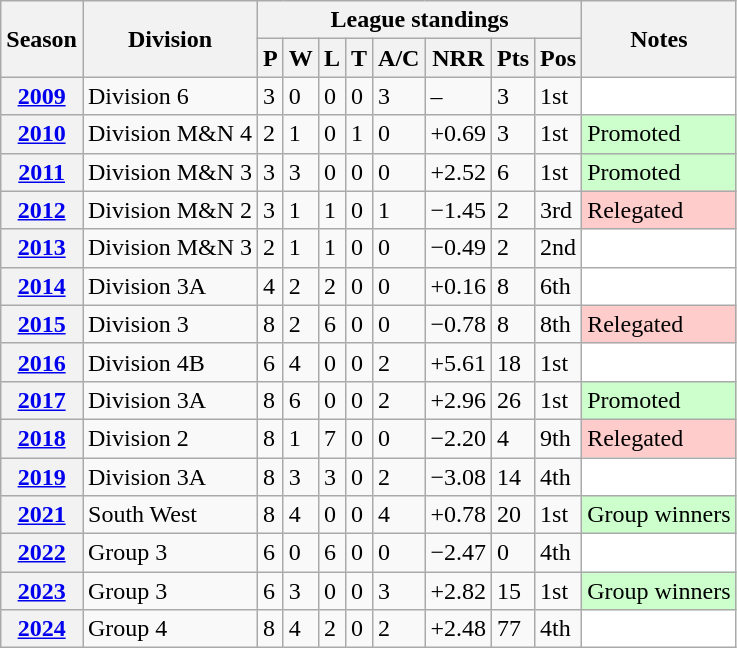<table class="wikitable sortable">
<tr>
<th scope="col" rowspan="2">Season</th>
<th scope="col" rowspan="2">Division</th>
<th scope="col" colspan="8">League standings</th>
<th scope="col" rowspan="2">Notes</th>
</tr>
<tr>
<th scope="col">P</th>
<th scope="col">W</th>
<th scope="col">L</th>
<th scope="col">T</th>
<th scope="col">A/C</th>
<th scope="col">NRR</th>
<th scope="col">Pts</th>
<th scope="col">Pos</th>
</tr>
<tr>
<th scope="row"><a href='#'>2009</a></th>
<td>Division 6</td>
<td>3</td>
<td>0</td>
<td>0</td>
<td>0</td>
<td>3</td>
<td>–</td>
<td>3</td>
<td>1st</td>
<td style="background: white;"></td>
</tr>
<tr>
<th scope="row"><a href='#'>2010</a></th>
<td>Division M&N 4</td>
<td>2</td>
<td>1</td>
<td>0</td>
<td>1</td>
<td>0</td>
<td>+0.69</td>
<td>3</td>
<td>1st</td>
<td style="background: #cfc;">Promoted</td>
</tr>
<tr>
<th scope="row"><a href='#'>2011</a></th>
<td>Division M&N 3</td>
<td>3</td>
<td>3</td>
<td>0</td>
<td>0</td>
<td>0</td>
<td>+2.52</td>
<td>6</td>
<td>1st</td>
<td style="background: #cfc;">Promoted</td>
</tr>
<tr>
<th scope="row"><a href='#'>2012</a></th>
<td>Division M&N 2</td>
<td>3</td>
<td>1</td>
<td>1</td>
<td>0</td>
<td>1</td>
<td>−1.45</td>
<td>2</td>
<td>3rd</td>
<td style="background: #ffcccc;">Relegated</td>
</tr>
<tr>
<th scope="row"><a href='#'>2013</a></th>
<td>Division M&N 3</td>
<td>2</td>
<td>1</td>
<td>1</td>
<td>0</td>
<td>0</td>
<td>−0.49</td>
<td>2</td>
<td>2nd</td>
<td style="background: white;"></td>
</tr>
<tr>
<th scope="row"><a href='#'>2014</a></th>
<td>Division 3A</td>
<td>4</td>
<td>2</td>
<td>2</td>
<td>0</td>
<td>0</td>
<td>+0.16</td>
<td>8</td>
<td>6th</td>
<td style="background: white;"></td>
</tr>
<tr>
<th scope="row"><a href='#'>2015</a></th>
<td>Division 3</td>
<td>8</td>
<td>2</td>
<td>6</td>
<td>0</td>
<td>0</td>
<td>−0.78</td>
<td>8</td>
<td>8th</td>
<td style="background: #ffcccc;">Relegated</td>
</tr>
<tr>
<th scope="row"><a href='#'>2016</a></th>
<td>Division 4B</td>
<td>6</td>
<td>4</td>
<td>0</td>
<td>0</td>
<td>2</td>
<td>+5.61</td>
<td>18</td>
<td>1st</td>
<td style="background: white;"></td>
</tr>
<tr>
<th scope="row"><a href='#'>2017</a></th>
<td>Division 3A</td>
<td>8</td>
<td>6</td>
<td>0</td>
<td>0</td>
<td>2</td>
<td>+2.96</td>
<td>26</td>
<td>1st</td>
<td style="background: #cfc;">Promoted</td>
</tr>
<tr>
<th scope="row"><a href='#'>2018</a></th>
<td>Division 2</td>
<td>8</td>
<td>1</td>
<td>7</td>
<td>0</td>
<td>0</td>
<td>−2.20</td>
<td>4</td>
<td>9th</td>
<td style="background: #ffcccc;">Relegated</td>
</tr>
<tr>
<th scope="row"><a href='#'>2019</a></th>
<td>Division 3A</td>
<td>8</td>
<td>3</td>
<td>3</td>
<td>0</td>
<td>2</td>
<td>−3.08</td>
<td>14</td>
<td>4th</td>
<td style="background: white;"></td>
</tr>
<tr>
<th scope="row"><a href='#'>2021</a></th>
<td>South West</td>
<td>8</td>
<td>4</td>
<td>0</td>
<td>0</td>
<td>4</td>
<td>+0.78</td>
<td>20</td>
<td>1st</td>
<td style="background: #cfc;">Group winners</td>
</tr>
<tr>
<th scope="row"><a href='#'>2022</a></th>
<td>Group 3</td>
<td>6</td>
<td>0</td>
<td>6</td>
<td>0</td>
<td>0</td>
<td>−2.47</td>
<td>0</td>
<td>4th</td>
<td style="background: white;"></td>
</tr>
<tr>
<th scope="row"><a href='#'>2023</a></th>
<td>Group 3</td>
<td>6</td>
<td>3</td>
<td>0</td>
<td>0</td>
<td>3</td>
<td>+2.82</td>
<td>15</td>
<td>1st</td>
<td style="background: #cfc;">Group winners</td>
</tr>
<tr>
<th scope="row"><a href='#'>2024</a></th>
<td>Group 4</td>
<td>8</td>
<td>4</td>
<td>2</td>
<td>0</td>
<td>2</td>
<td>+2.48</td>
<td>77</td>
<td>4th</td>
<td style="background: white;"></td>
</tr>
</table>
